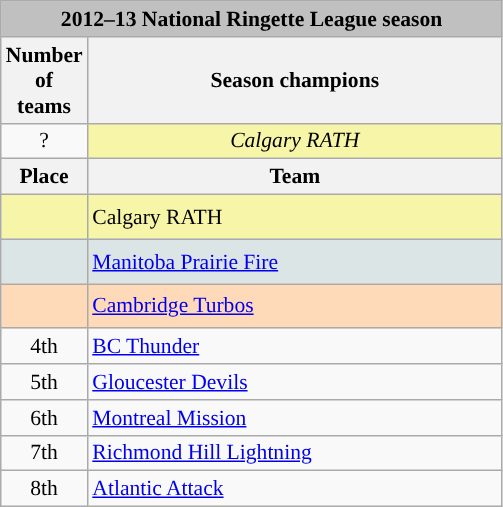<table class=wikitable style="text-align:center; font-size:90%;">
<tr>
<th colspan=2 width:5%" style="background:silver;">2012–13 National Ringette League season</th>
</tr>
<tr>
<th>Number of teams</th>
<th>Season champions</th>
</tr>
<tr>
<td>?</td>
<td style="background:#f7f6a8;"> <em>Calgary RATH</em></td>
</tr>
<tr>
<th width=15>Place</th>
<th width=270>Team</th>
</tr>
<tr style="background:#f7f6a8;">
<td style="text-align:center; height:23px;"></td>
<td align=left> Calgary RATH</td>
</tr>
<tr style="background:#dce5e5;">
<td style="text-align:center; height:23px;"></td>
<td align=left> <a href='#'>Manitoba Prairie Fire</a></td>
</tr>
<tr style="background:#ffdab9;">
<td style="text-align:center; height:23px;"></td>
<td align=left> <a href='#'>Cambridge Turbos</a></td>
</tr>
<tr>
<td>4th</td>
<td align=left> <a href='#'>BC Thunder</a></td>
</tr>
<tr>
<td>5th</td>
<td align=left> <a href='#'>Gloucester Devils</a></td>
</tr>
<tr>
<td>6th</td>
<td align=left> <a href='#'>Montreal Mission</a></td>
</tr>
<tr>
<td>7th</td>
<td align=left> <a href='#'>Richmond Hill Lightning</a></td>
</tr>
<tr>
<td>8th</td>
<td align=left> <a href='#'>Atlantic Attack</a></td>
</tr>
</table>
